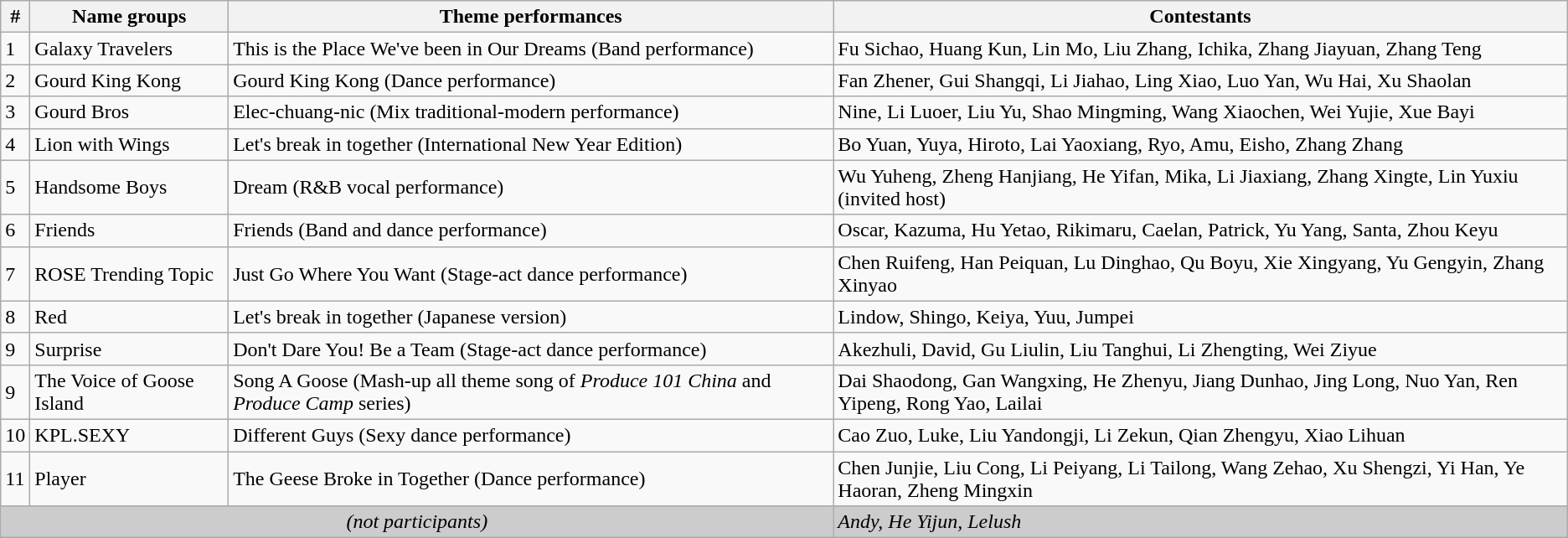<table class="wikitable">
<tr>
<th>#</th>
<th>Name groups</th>
<th>Theme performances</th>
<th>Contestants</th>
</tr>
<tr>
<td>1</td>
<td>Galaxy Travelers</td>
<td>This is the Place We've been in Our Dreams (Band performance)</td>
<td>Fu Sichao, Huang Kun, Lin Mo, Liu Zhang, Ichika, Zhang Jiayuan, Zhang Teng</td>
</tr>
<tr>
<td>2</td>
<td>Gourd King Kong</td>
<td>Gourd King Kong (Dance performance)</td>
<td>Fan Zhener, Gui Shangqi, Li Jiahao, Ling Xiao, Luo Yan, Wu Hai, Xu Shaolan</td>
</tr>
<tr>
<td>3</td>
<td>Gourd Bros</td>
<td>Elec-chuang-nic (Mix traditional-modern performance)</td>
<td>Nine, Li Luoer, Liu Yu, Shao Mingming, Wang Xiaochen, Wei Yujie, Xue Bayi</td>
</tr>
<tr>
<td>4</td>
<td>Lion with Wings</td>
<td>Let's break in together (International New Year Edition)</td>
<td>Bo Yuan, Yuya, Hiroto, Lai Yaoxiang, Ryo, Amu, Eisho, Zhang Zhang</td>
</tr>
<tr>
<td>5</td>
<td>Handsome Boys</td>
<td>Dream (R&B vocal performance)</td>
<td>Wu Yuheng, Zheng Hanjiang, He Yifan, Mika, Li Jiaxiang, Zhang Xingte, Lin Yuxiu (invited host)</td>
</tr>
<tr>
<td>6</td>
<td>Friends</td>
<td>Friends (Band and dance performance)</td>
<td>Oscar, Kazuma, Hu Yetao, Rikimaru, Caelan, Patrick, Yu Yang, Santa, Zhou Keyu</td>
</tr>
<tr>
<td>7</td>
<td>ROSE Trending Topic</td>
<td>Just Go Where You Want (Stage-act dance performance)</td>
<td>Chen Ruifeng, Han Peiquan, Lu Dinghao, Qu Boyu, Xie Xingyang, Yu Gengyin, Zhang Xinyao</td>
</tr>
<tr>
<td>8</td>
<td>Red</td>
<td>Let's break in together (Japanese version)</td>
<td>Lindow, Shingo, Keiya, Yuu, Jumpei</td>
</tr>
<tr>
<td>9</td>
<td>Surprise</td>
<td>Don't Dare You! Be a Team (Stage-act dance performance)</td>
<td>Akezhuli, David, Gu Liulin, Liu Tanghui, Li Zhengting, Wei Ziyue</td>
</tr>
<tr>
<td>9</td>
<td>The Voice of Goose Island</td>
<td>Song A Goose (Mash-up all theme song of <em>Produce 101 China</em> and <em>Produce Camp</em> series)</td>
<td>Dai Shaodong, Gan Wangxing, He Zhenyu, Jiang Dunhao, Jing Long, Nuo Yan, Ren Yipeng, Rong Yao, Lailai</td>
</tr>
<tr>
<td>10</td>
<td>KPL.SEXY</td>
<td>Different Guys (Sexy dance performance)</td>
<td>Cao Zuo, Luke, Liu Yandongji, Li Zekun, Qian Zhengyu, Xiao Lihuan</td>
</tr>
<tr>
<td>11</td>
<td>Player</td>
<td>The Geese Broke in Together (Dance performance)</td>
<td>Chen Junjie, Liu Cong, Li Peiyang, Li Tailong, Wang Zehao, Xu Shengzi, Yi Han, Ye Haoran, Zheng Mingxin</td>
</tr>
<tr>
<td style="background:#CCCCCC; text-align:center;" colspan="3"><em>(not participants)</em></td>
<td style="background:#CCCCCC"><em>Andy, He Yijun, Lelush</em></td>
</tr>
</table>
